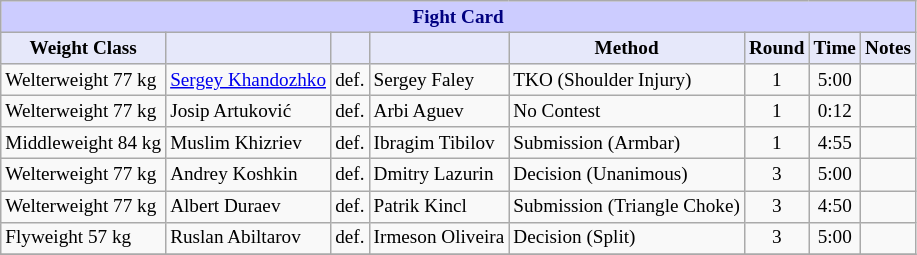<table class="wikitable" style="font-size: 80%;">
<tr>
<th colspan="8" style="background-color: #ccf; color: #000080; text-align: center;"><strong>Fight Card</strong></th>
</tr>
<tr>
<th colspan="1" style="background-color: #E6E8FA; color: #000000; text-align: center;">Weight Class</th>
<th colspan="1" style="background-color: #E6E8FA; color: #000000; text-align: center;"></th>
<th colspan="1" style="background-color: #E6E8FA; color: #000000; text-align: center;"></th>
<th colspan="1" style="background-color: #E6E8FA; color: #000000; text-align: center;"></th>
<th colspan="1" style="background-color: #E6E8FA; color: #000000; text-align: center;">Method</th>
<th colspan="1" style="background-color: #E6E8FA; color: #000000; text-align: center;">Round</th>
<th colspan="1" style="background-color: #E6E8FA; color: #000000; text-align: center;">Time</th>
<th colspan="1" style="background-color: #E6E8FA; color: #000000; text-align: center;">Notes</th>
</tr>
<tr>
<td>Welterweight 77 kg</td>
<td> <a href='#'>Sergey Khandozhko</a></td>
<td>def.</td>
<td> Sergey Faley</td>
<td>TKO (Shoulder Injury)</td>
<td align=center>1</td>
<td align=center>5:00</td>
<td></td>
</tr>
<tr>
<td>Welterweight 77 kg</td>
<td> Josip Artuković</td>
<td>def.</td>
<td> Arbi Aguev</td>
<td>No Contest</td>
<td align=center>1</td>
<td align=center>0:12</td>
<td></td>
</tr>
<tr>
<td>Middleweight 84 kg</td>
<td> Muslim Khizriev</td>
<td>def.</td>
<td> Ibragim Tibilov</td>
<td>Submission (Armbar)</td>
<td align=center>1</td>
<td align=center>4:55</td>
<td></td>
</tr>
<tr>
<td>Welterweight 77 kg</td>
<td> Andrey Koshkin</td>
<td>def.</td>
<td> Dmitry Lazurin</td>
<td>Decision (Unanimous)</td>
<td align=center>3</td>
<td align=center>5:00</td>
<td></td>
</tr>
<tr>
<td>Welterweight 77 kg</td>
<td> Albert Duraev</td>
<td>def.</td>
<td> Patrik Kincl</td>
<td>Submission (Triangle Choke)</td>
<td align=center>3</td>
<td align=center>4:50</td>
<td></td>
</tr>
<tr>
<td>Flyweight 57 kg</td>
<td> Ruslan Abiltarov</td>
<td>def.</td>
<td> Irmeson Oliveira</td>
<td>Decision (Split)</td>
<td align=center>3</td>
<td align=center>5:00</td>
<td></td>
</tr>
<tr>
</tr>
</table>
